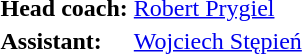<table>
<tr>
<td><strong>Head coach:</strong></td>
<td> <a href='#'>Robert Prygiel</a></td>
</tr>
<tr>
<td><strong>Assistant:</strong></td>
<td> <a href='#'>Wojciech Stępień</a></td>
</tr>
<tr>
</tr>
</table>
